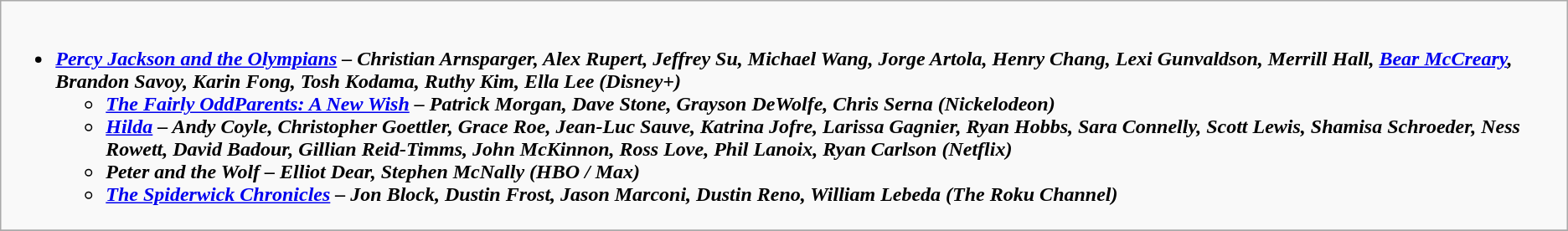<table class=wikitable>
<tr>
<td style="vertical-align:top;" width="50%"><br><ul><li><strong><em><a href='#'>Percy Jackson and the Olympians</a><em> – Christian Arnsparger, Alex Rupert, Jeffrey Su, Michael Wang, Jorge Artola, Henry Chang, Lexi Gunvaldson, Merrill Hall, <a href='#'>Bear McCreary</a>, Brandon Savoy, Karin Fong, Tosh Kodama, Ruthy Kim, Ella Lee (Disney+)<strong><ul><li></em><a href='#'>The Fairly OddParents: A New Wish</a><em> –  Patrick Morgan, Dave Stone, Grayson DeWolfe, Chris Serna (Nickelodeon)</li><li></em><a href='#'>Hilda</a><em> – Andy Coyle, Christopher Goettler, Grace Roe, Jean-Luc Sauve, Katrina Jofre, Larissa Gagnier, Ryan Hobbs, Sara Connelly, Scott Lewis, Shamisa Schroeder, Ness Rowett, David Badour, Gillian Reid-Timms, John McKinnon, Ross Love, Phil Lanoix, Ryan Carlson (Netflix)</li><li></em>Peter and the Wolf<em> – Elliot Dear, Stephen McNally (HBO / Max)</li><li></em><a href='#'>The Spiderwick Chronicles</a><em> – Jon Block, Dustin Frost, Jason Marconi, Dustin Reno, William Lebeda (The Roku Channel)</li></ul></li></ul></td>
</tr>
<tr>
</tr>
</table>
